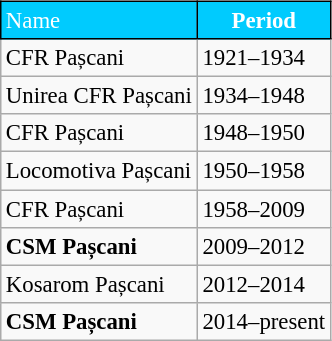<table class="wikitable" style="font-size:95%; text-align: left;" align="right">
<tr>
<td style="background:#00cbfe;color:#FFFFFF;border:1px solid #000000;">Name</td>
<th style="background:#00cbfe;color:#FFFFFF;border:1px solid #000000;">Period</th>
</tr>
<tr>
<td>CFR Pașcani</td>
<td>1921–1934</td>
</tr>
<tr>
<td>Unirea CFR Pașcani</td>
<td>1934–1948</td>
</tr>
<tr>
<td>CFR Pașcani</td>
<td>1948–1950</td>
</tr>
<tr>
<td>Locomotiva Pașcani</td>
<td>1950–1958</td>
</tr>
<tr>
<td>CFR Pașcani</td>
<td>1958–2009</td>
</tr>
<tr>
<td><strong>CSM Pașcani</strong></td>
<td>2009–2012</td>
</tr>
<tr>
<td>Kosarom Pașcani</td>
<td>2012–2014</td>
</tr>
<tr>
<td><strong>CSM Pașcani</strong></td>
<td>2014–present</td>
</tr>
</table>
